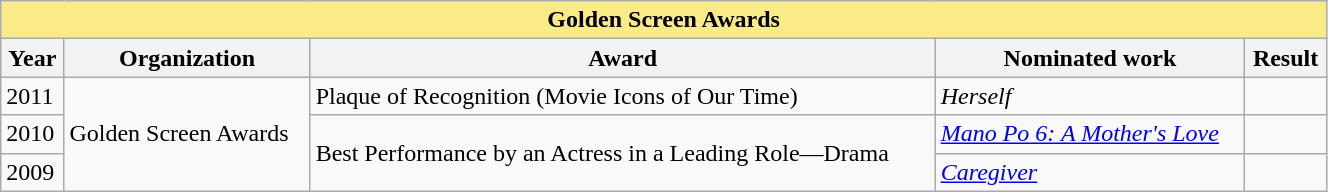<table width="70%" class="wikitable sortable">
<tr>
<th colspan="5" - style="background:#FAEB86;" align="center"><strong>Golden Screen Awards</strong></th>
</tr>
<tr>
<th>Year</th>
<th>Organization</th>
<th>Award</th>
<th>Nominated work</th>
<th>Result</th>
</tr>
<tr>
<td>2011</td>
<td rowspan="3">Golden Screen Awards</td>
<td>Plaque of Recognition (Movie Icons of Our Time)</td>
<td><em>Herself</em></td>
<td></td>
</tr>
<tr>
<td>2010</td>
<td rowspan="2">Best Performance by an Actress in a Leading Role—Drama</td>
<td><em><a href='#'>Mano Po 6: A Mother's Love</a></em></td>
<td></td>
</tr>
<tr>
<td>2009</td>
<td><em><a href='#'>Caregiver</a></em></td>
<td></td>
</tr>
</table>
